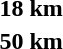<table>
<tr>
<th scope="row">18 km<br></th>
<td></td>
<td></td>
<td></td>
</tr>
<tr>
<th scope="row">50 km<br></th>
<td></td>
<td></td>
<td></td>
</tr>
</table>
